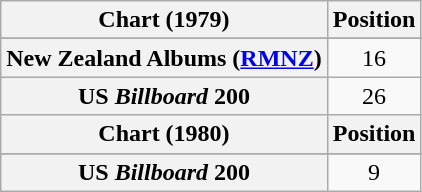<table class="wikitable plainrowheaders" style="text-align:center">
<tr>
<th scope="col">Chart (1979)</th>
<th scope="col">Position</th>
</tr>
<tr>
</tr>
<tr>
<th scope="row">New Zealand Albums (<a href='#'>RMNZ</a>)</th>
<td>16</td>
</tr>
<tr>
<th scope="row">US <em>Billboard</em> 200</th>
<td>26</td>
</tr>
<tr>
<th scope="col">Chart (1980)</th>
<th scope="col">Position</th>
</tr>
<tr>
</tr>
<tr>
<th scope="row">US <em>Billboard</em> 200</th>
<td>9</td>
</tr>
</table>
